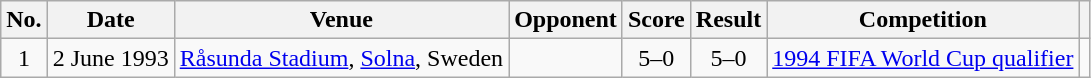<table class="wikitable sortable">
<tr>
<th scope="col">No.</th>
<th scope="col">Date</th>
<th scope="col">Venue</th>
<th scope="col">Opponent</th>
<th scope="col">Score</th>
<th scope="col">Result</th>
<th scope="col">Competition</th>
<th scope="col" class="unsortable"></th>
</tr>
<tr>
<td align="center">1</td>
<td>2 June 1993</td>
<td><a href='#'>Råsunda Stadium</a>, <a href='#'>Solna</a>, Sweden</td>
<td></td>
<td align="center">5–0</td>
<td align="center">5–0</td>
<td><a href='#'>1994 FIFA World Cup qualifier</a></td>
<td></td>
</tr>
</table>
